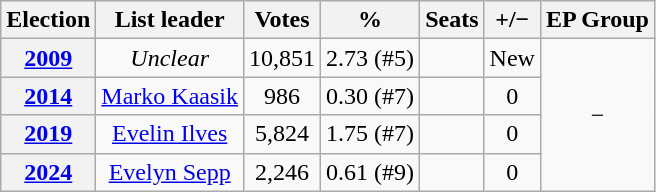<table class=wikitable style="text-align: center;">
<tr>
<th>Election</th>
<th>List leader</th>
<th>Votes</th>
<th>%</th>
<th>Seats</th>
<th>+/−</th>
<th>EP Group</th>
</tr>
<tr>
<th><a href='#'>2009</a></th>
<td><em>Unclear</em></td>
<td>10,851</td>
<td>2.73 (#5)</td>
<td></td>
<td>New</td>
<td rowspan=4>−</td>
</tr>
<tr>
<th><a href='#'>2014</a></th>
<td><a href='#'>Marko Kaasik</a></td>
<td>986</td>
<td>0.30 (#7)</td>
<td></td>
<td> 0</td>
</tr>
<tr>
<th><a href='#'>2019</a></th>
<td><a href='#'>Evelin Ilves</a></td>
<td>5,824</td>
<td>1.75 (#7)</td>
<td></td>
<td> 0</td>
</tr>
<tr>
<th><a href='#'>2024</a></th>
<td><a href='#'>Evelyn Sepp</a></td>
<td>2,246</td>
<td>0.61 (#9)</td>
<td></td>
<td> 0</td>
</tr>
</table>
